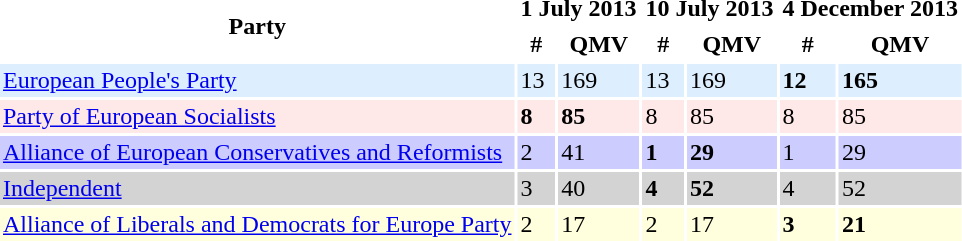<table border=0 cellpadding=2 cellspacing=2>
<tr ----bgcolor=lightgrey>
<th rowspan=2>Party</th>
<th colspan=2>1 July 2013</th>
<th colspan=2>10 July 2013</th>
<th colspan=2>4 December 2013</th>
</tr>
<tr ----bgcolor=lightgrey>
<th>#</th>
<th>QMV</th>
<th>#</th>
<th>QMV</th>
<th>#</th>
<th>QMV</th>
</tr>
<tr ---- bgcolor=#DDEEFF>
<td><a href='#'>European People's Party</a></td>
<td>13</td>
<td>169</td>
<td>13</td>
<td>169</td>
<td><strong>12</strong></td>
<td><strong>165</strong></td>
</tr>
<tr ---- bgcolor=#FFE8E8>
<td><a href='#'>Party of European Socialists</a></td>
<td><strong>8</strong></td>
<td><strong>85</strong></td>
<td>8</td>
<td>85</td>
<td>8</td>
<td>85</td>
</tr>
<tr ---- bgcolor=#CCCCFF>
<td><a href='#'>Alliance of European Conservatives and Reformists</a></td>
<td>2</td>
<td>41</td>
<td><strong>1</strong></td>
<td><strong>29</strong></td>
<td>1</td>
<td>29</td>
</tr>
<tr ---- bgcolor=lightgrey>
<td><a href='#'>Independent</a></td>
<td>3</td>
<td>40</td>
<td><strong>4</strong></td>
<td><strong>52</strong></td>
<td>4</td>
<td>52</td>
</tr>
<tr ---- bgcolor=#FFFFDD>
<td><a href='#'>Alliance of Liberals and Democrats for Europe Party</a></td>
<td>2</td>
<td>17</td>
<td>2</td>
<td>17</td>
<td><strong>3</strong></td>
<td><strong>21</strong></td>
</tr>
</table>
